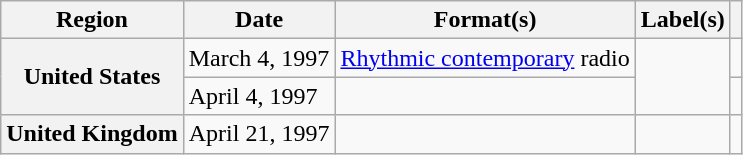<table class="wikitable plainrowheaders">
<tr>
<th scope="col">Region</th>
<th scope="col">Date</th>
<th scope="col">Format(s)</th>
<th scope="col">Label(s)</th>
<th scope="col"></th>
</tr>
<tr>
<th scope="row" rowspan="2">United States</th>
<td>March 4, 1997</td>
<td><a href='#'>Rhythmic contemporary</a> radio</td>
<td rowspan="2"></td>
<td></td>
</tr>
<tr>
<td>April 4, 1997</td>
<td></td>
<td></td>
</tr>
<tr>
<th scope="row">United Kingdom</th>
<td>April 21, 1997</td>
<td></td>
<td></td>
<td></td>
</tr>
</table>
